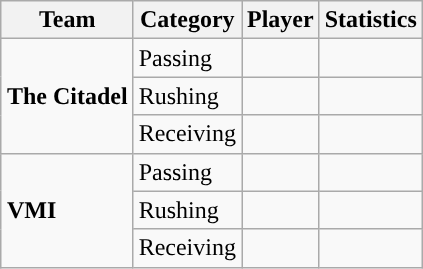<table class="wikitable" style="float: right;">
<tr>
<th>Team</th>
<th>Category</th>
<th>Player</th>
<th>Statistics</th>
</tr>
<tr>
<td rowspan=3><strong>The Citadel</strong></td>
<td>Passing</td>
<td></td>
<td></td>
</tr>
<tr>
<td>Rushing</td>
<td></td>
<td></td>
</tr>
<tr>
<td>Receiving</td>
<td></td>
<td></td>
</tr>
<tr>
<td rowspan=3><strong>VMI</strong></td>
<td>Passing</td>
<td></td>
<td></td>
</tr>
<tr>
<td>Rushing</td>
<td></td>
<td></td>
</tr>
<tr>
<td>Receiving</td>
<td></td>
<td></td>
</tr>
</table>
